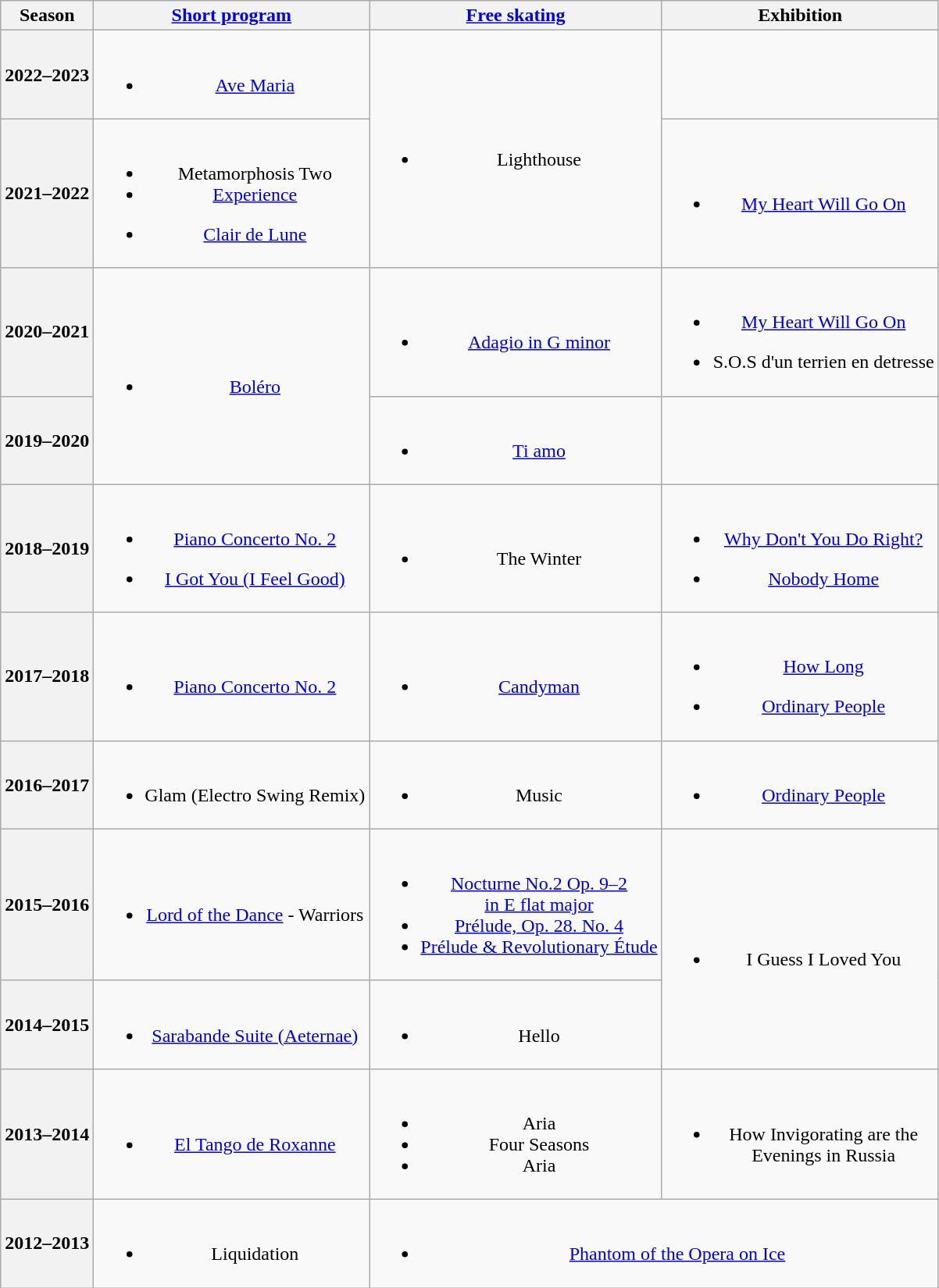<table class=wikitable style=text-align:center>
<tr>
<th>Season</th>
<th><a href='#'>Short program</a></th>
<th><a href='#'>Free skating</a></th>
<th>Exhibition</th>
</tr>
<tr>
<th>2022–2023</th>
<td><br><ul><li><a href='#'>Ave Maria</a> <br> </li></ul></td>
<td rowspan=2><br><ul><li>Lighthouse <br> </li></ul></td>
</tr>
<tr>
<th>2021–2022<br> </th>
<td><br><ul><li>Metamorphosis Two <br> </li><li><a href='#'>Experience</a> <br> </li></ul><ul><li><a href='#'>Clair de Lune</a> <br> </li></ul></td>
<td><br><ul><li><a href='#'>My Heart Will Go On</a></li></ul></td>
</tr>
<tr>
<th>2020–2021 <br> </th>
<td rowspan=2><br><ul><li><a href='#'>Boléro</a> <br></li></ul></td>
<td><br><ul><li><a href='#'>Adagio in G minor</a> <br></li></ul></td>
<td><br><ul><li><a href='#'>My Heart Will Go On</a> <br> </li></ul><ul><li>S.O.S d'un terrien en detresse <br> </li></ul></td>
</tr>
<tr>
<th>2019–2020 <br> </th>
<td><br><ul><li><a href='#'>Ti amo</a> <br> </li></ul></td>
<td></td>
</tr>
<tr>
<th>2018–2019 <br> </th>
<td><br><ul><li><a href='#'>Piano Concerto No. 2</a> <br></li></ul><ul><li><a href='#'>I Got You (I Feel Good)</a> <br></li></ul></td>
<td><br><ul><li>The Winter <br></li></ul></td>
<td><br><ul><li><a href='#'>Why Don't You Do Right?</a> <br></li></ul><ul><li><a href='#'>Nobody Home</a> <br></li></ul></td>
</tr>
<tr>
<th>2017–2018 <br> </th>
<td><br><ul><li><a href='#'>Piano Concerto No. 2</a> <br></li></ul></td>
<td><br><ul><li><a href='#'>Candyman</a> <br></li></ul></td>
<td><br><ul><li><a href='#'>How Long</a> <br></li></ul><ul><li><a href='#'>Ordinary People</a> <br></li></ul></td>
</tr>
<tr>
<th>2016–2017 <br></th>
<td><br><ul><li>Glam (Electro Swing Remix) <br></li></ul></td>
<td><br><ul><li>Music <br></li></ul></td>
<td><br><ul><li><a href='#'>Ordinary People</a> <br></li></ul></td>
</tr>
<tr>
<th>2015–2016 <br></th>
<td><br><ul><li><a href='#'>Lord of the Dance</a> - Warriors <br></li></ul></td>
<td><br><ul><li><a href='#'>Nocturne No.2 Op. 9–2 <br> in E flat major</a></li><li><a href='#'>Prélude, Op. 28. No. 4</a></li><li><a href='#'>Prélude & Revolutionary Étude</a> <br></li></ul></td>
<td rowspan=2><br><ul><li>I Guess I Loved You <br></li></ul></td>
</tr>
<tr>
<th>2014–2015 <br> </th>
<td><br><ul><li><a href='#'>Sarabande Suite (Aeternae)</a> <br></li></ul></td>
<td><br><ul><li>Hello <br></li></ul></td>
</tr>
<tr>
<th>2013–2014 <br> </th>
<td><br><ul><li><a href='#'>El Tango de Roxanne</a> <br></li></ul></td>
<td><br><ul><li>Aria <br></li><li>Four Seasons <br></li><li>Aria <br></li></ul></td>
<td><br><ul><li>How Invigorating are the<br> Evenings in Russia <br></li></ul></td>
</tr>
<tr>
<th>2012–2013 <br> </th>
<td><br><ul><li>Liquidation <br></li></ul></td>
<td colspan=2><br><ul><li><a href='#'>Phantom of the Opera on Ice</a> <br></li></ul></td>
</tr>
</table>
